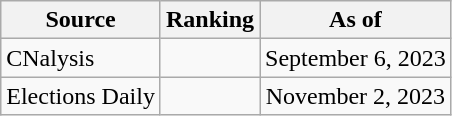<table class="wikitable" style="text-align:center">
<tr>
<th>Source</th>
<th>Ranking</th>
<th>As of</th>
</tr>
<tr>
<td align=left>CNalysis</td>
<td></td>
<td>September 6, 2023</td>
</tr>
<tr>
<td align=left>Elections Daily</td>
<td></td>
<td>November 2, 2023</td>
</tr>
</table>
